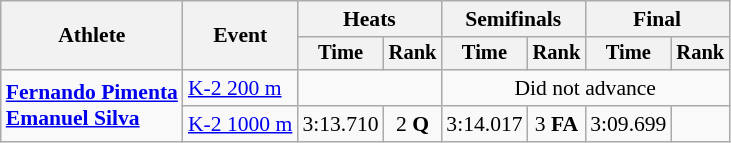<table class=wikitable style="font-size:90%">
<tr>
<th rowspan="2">Athlete</th>
<th rowspan="2">Event</th>
<th colspan=2>Heats</th>
<th colspan=2>Semifinals</th>
<th colspan=2>Final</th>
</tr>
<tr style="font-size:95%">
<th>Time</th>
<th>Rank</th>
<th>Time</th>
<th>Rank</th>
<th>Time</th>
<th>Rank</th>
</tr>
<tr align=center>
<td align=left rowspan=2><strong><a href='#'>Fernando Pimenta</a><br><a href='#'>Emanuel Silva</a></strong></td>
<td align=left><a href='#'>K-2 200 m</a></td>
<td colspan=2></td>
<td colspan=4>Did not advance</td>
</tr>
<tr align=center>
<td align=left><a href='#'>K-2 1000 m</a></td>
<td>3:13.710</td>
<td>2 <strong>Q</strong></td>
<td>3:14.017</td>
<td>3 <strong>FA</strong></td>
<td>3:09.699</td>
<td></td>
</tr>
</table>
